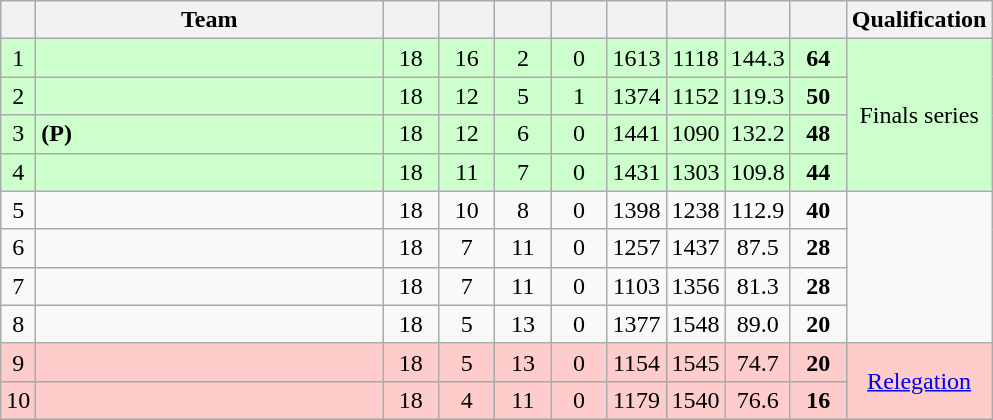<table class="wikitable" style="text-align:center; margin-bottom:0">
<tr>
<th style="width:10px"></th>
<th style="width:35%;">Team</th>
<th style="width:30px;"></th>
<th style="width:30px;"></th>
<th style="width:30px;"></th>
<th style="width:30px;"></th>
<th style="width:30px;"></th>
<th style="width:30px;"></th>
<th style="width:30px;"></th>
<th style="width:30px;"></th>
<th>Qualification</th>
</tr>
<tr style="background:#ccffcc;">
<td>1</td>
<td style="text-align:left;"></td>
<td>18</td>
<td>16</td>
<td>2</td>
<td>0</td>
<td>1613</td>
<td>1118</td>
<td>144.3</td>
<td><strong>64</strong></td>
<td rowspan=4>Finals series</td>
</tr>
<tr style="background:#ccffcc;">
<td>2</td>
<td style="text-align:left;"></td>
<td>18</td>
<td>12</td>
<td>5</td>
<td>1</td>
<td>1374</td>
<td>1152</td>
<td>119.3</td>
<td><strong>50</strong></td>
</tr>
<tr style="background:#ccffcc;">
<td>3</td>
<td style="text-align:left;"> <strong>(P)</strong></td>
<td>18</td>
<td>12</td>
<td>6</td>
<td>0</td>
<td>1441</td>
<td>1090</td>
<td>132.2</td>
<td><strong>48</strong></td>
</tr>
<tr style="background:#ccffcc;">
<td>4</td>
<td style="text-align:left;"></td>
<td>18</td>
<td>11</td>
<td>7</td>
<td>0</td>
<td>1431</td>
<td>1303</td>
<td>109.8</td>
<td><strong>44</strong></td>
</tr>
<tr>
<td>5</td>
<td style="text-align:left;"></td>
<td>18</td>
<td>10</td>
<td>8</td>
<td>0</td>
<td>1398</td>
<td>1238</td>
<td>112.9</td>
<td><strong>40</strong></td>
</tr>
<tr>
<td>6</td>
<td style="text-align:left;"></td>
<td>18</td>
<td>7</td>
<td>11</td>
<td>0</td>
<td>1257</td>
<td>1437</td>
<td>87.5</td>
<td><strong>28</strong></td>
</tr>
<tr>
<td>7</td>
<td style="text-align:left;"></td>
<td>18</td>
<td>7</td>
<td>11</td>
<td>0</td>
<td>1103</td>
<td>1356</td>
<td>81.3</td>
<td><strong>28</strong></td>
</tr>
<tr>
<td>8</td>
<td style="text-align:left;"></td>
<td>18</td>
<td>5</td>
<td>13</td>
<td>0</td>
<td>1377</td>
<td>1548</td>
<td>89.0</td>
<td><strong>20</strong></td>
</tr>
<tr style="background:#FFCCCC;">
<td>9</td>
<td style="text-align:left;"></td>
<td>18</td>
<td>5</td>
<td>13</td>
<td>0</td>
<td>1154</td>
<td>1545</td>
<td>74.7</td>
<td><strong>20</strong></td>
<td rowspan=2><a href='#'>Relegation</a></td>
</tr>
<tr style="background:#FFCCCC;">
<td>10</td>
<td style="text-align:left;"></td>
<td>18</td>
<td>4</td>
<td>11</td>
<td>0</td>
<td>1179</td>
<td>1540</td>
<td>76.6</td>
<td><strong>16</strong></td>
</tr>
</table>
